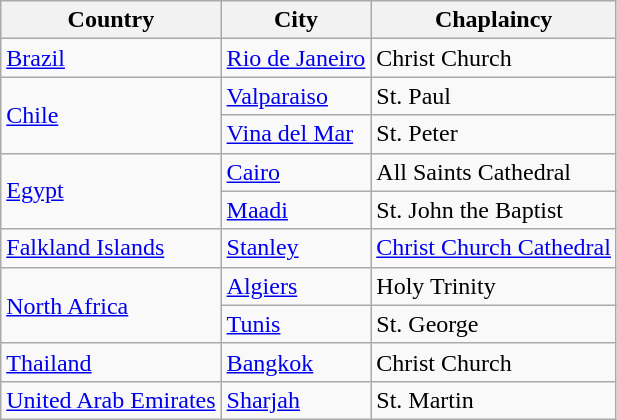<table class="wikitable">
<tr>
<th>Country</th>
<th>City</th>
<th>Chaplaincy</th>
</tr>
<tr>
<td><a href='#'>Brazil</a></td>
<td><a href='#'>Rio de Janeiro</a></td>
<td>Christ Church</td>
</tr>
<tr>
<td rowspan="2"><a href='#'>Chile</a></td>
<td><a href='#'>Valparaiso</a></td>
<td>St. Paul</td>
</tr>
<tr>
<td><a href='#'>Vina del Mar</a></td>
<td>St. Peter</td>
</tr>
<tr>
<td rowspan="2"><a href='#'>Egypt</a></td>
<td><a href='#'>Cairo</a></td>
<td>All Saints Cathedral</td>
</tr>
<tr>
<td><a href='#'>Maadi</a></td>
<td>St. John the Baptist</td>
</tr>
<tr>
<td><a href='#'>Falkland Islands</a></td>
<td><a href='#'>Stanley</a></td>
<td><a href='#'>Christ Church Cathedral</a></td>
</tr>
<tr>
<td rowspan="2"><a href='#'>North Africa</a></td>
<td><a href='#'>Algiers</a></td>
<td>Holy Trinity</td>
</tr>
<tr>
<td><a href='#'>Tunis</a></td>
<td>St. George</td>
</tr>
<tr>
<td><a href='#'>Thailand</a></td>
<td><a href='#'>Bangkok</a></td>
<td>Christ Church</td>
</tr>
<tr>
<td><a href='#'>United Arab Emirates</a></td>
<td><a href='#'>Sharjah</a></td>
<td>St. Martin</td>
</tr>
</table>
